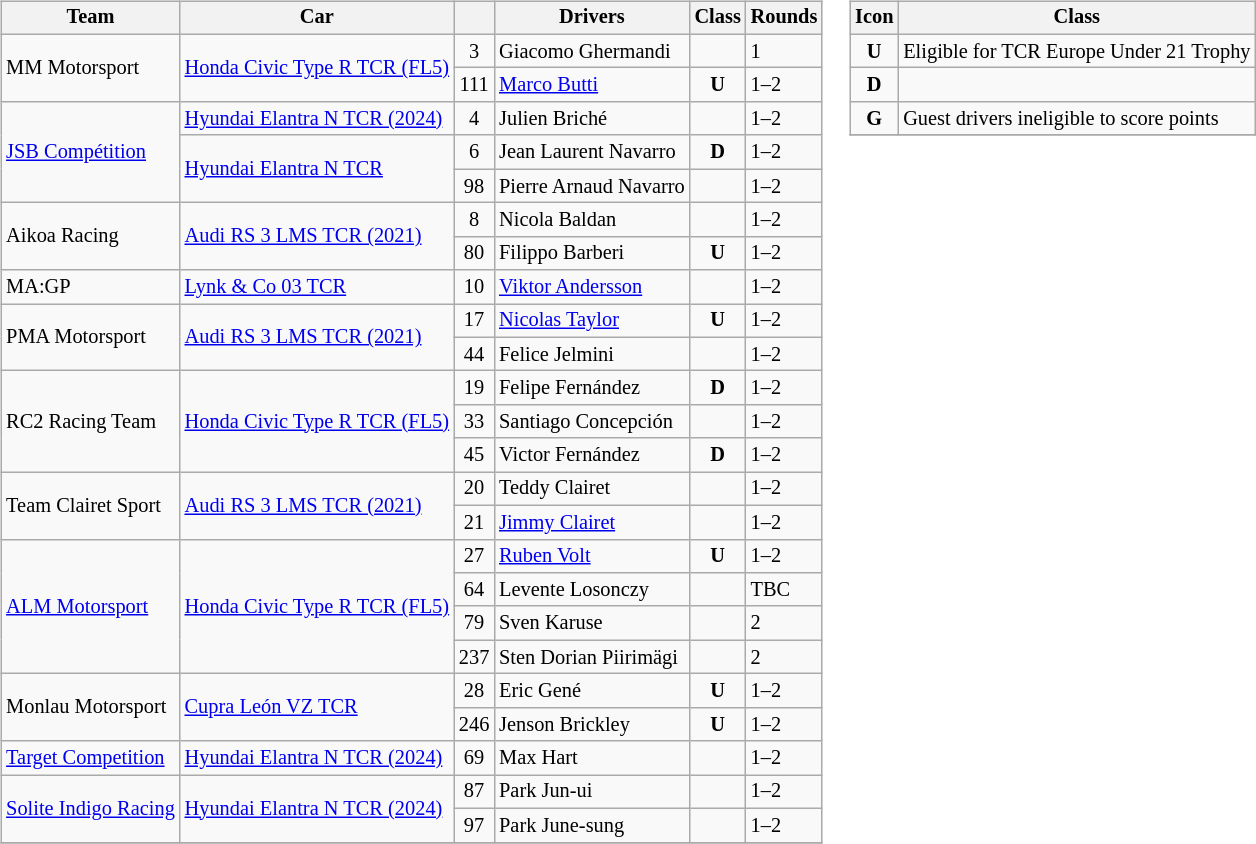<table>
<tr>
<td><br><table class="wikitable" style="font-size: 85%;">
<tr>
<th>Team</th>
<th>Car</th>
<th></th>
<th>Drivers</th>
<th>Class</th>
<th>Rounds</th>
</tr>
<tr>
<td rowspan="2"> MM Motorsport</td>
<td rowspan="2"><a href='#'>Honda Civic Type R TCR (FL5)</a></td>
<td align="center">3</td>
<td> Giacomo Ghermandi</td>
<td align="center"></td>
<td>1</td>
</tr>
<tr>
<td align="center">111</td>
<td> <a href='#'>Marco Butti</a></td>
<td align="center"><strong><span>U</span></strong></td>
<td>1–2</td>
</tr>
<tr>
<td rowspan="3"> <a href='#'>JSB Compétition</a></td>
<td rowspan="1"><a href='#'>Hyundai Elantra N TCR (2024)</a></td>
<td align="center">4</td>
<td> Julien Briché</td>
<td align="center"></td>
<td>1–2</td>
</tr>
<tr>
<td rowspan="2"><a href='#'>Hyundai Elantra N TCR</a></td>
<td align="center">6</td>
<td> Jean Laurent Navarro</td>
<td align="center"><strong><span>D</span></strong></td>
<td>1–2</td>
</tr>
<tr>
<td align="center">98</td>
<td nowrap> Pierre Arnaud Navarro</td>
<td align="center"></td>
<td>1–2</td>
</tr>
<tr>
<td rowspan="2"> Aikoa Racing</td>
<td rowspan="2"><a href='#'>Audi RS 3 LMS TCR (2021)</a></td>
<td align="center">8</td>
<td> Nicola Baldan</td>
<td align="center"></td>
<td>1–2</td>
</tr>
<tr>
<td align="center">80</td>
<td> Filippo Barberi</td>
<td align="center"><strong><span>U</span></strong></td>
<td>1–2</td>
</tr>
<tr>
<td> MA:GP</td>
<td><a href='#'>Lynk & Co 03 TCR</a></td>
<td align="center">10</td>
<td> <a href='#'>Viktor Andersson</a></td>
<td align="center"></td>
<td>1–2</td>
</tr>
<tr>
<td rowspan="2"> PMA Motorsport</td>
<td rowspan="2"><a href='#'>Audi RS 3 LMS TCR (2021)</a></td>
<td align="center">17</td>
<td> <a href='#'>Nicolas Taylor</a></td>
<td align="center"><strong><span>U</span></strong></td>
<td>1–2</td>
</tr>
<tr>
<td align="center">44</td>
<td> Felice Jelmini</td>
<td></td>
<td>1–2</td>
</tr>
<tr>
<td rowspan="3"> RC2 Racing Team</td>
<td rowspan="3" nowrap><a href='#'>Honda Civic Type R TCR (FL5)</a></td>
<td align="center">19</td>
<td> Felipe Fernández</td>
<td align="center"><strong><span>D</span></strong></td>
<td>1–2</td>
</tr>
<tr>
<td align="center">33</td>
<td nowrap> Santiago Concepción</td>
<td align="center"></td>
<td>1–2</td>
</tr>
<tr>
<td align="center">45</td>
<td> Victor Fernández</td>
<td align="center"><strong><span>D</span></strong></td>
<td>1–2</td>
</tr>
<tr>
<td rowspan="2" nowrap> Team Clairet Sport</td>
<td rowspan="2"><a href='#'>Audi RS 3 LMS TCR (2021)</a></td>
<td align=center>20</td>
<td> Teddy Clairet</td>
<td align=center></td>
<td>1–2</td>
</tr>
<tr>
<td align=center>21</td>
<td> <a href='#'>Jimmy Clairet</a></td>
<td align=center></td>
<td>1–2</td>
</tr>
<tr>
<td rowspan="4"> <a href='#'>ALM Motorsport</a></td>
<td rowspan="4"><a href='#'>Honda Civic Type R TCR (FL5)</a></td>
<td align="center">27</td>
<td> <a href='#'>Ruben Volt</a></td>
<td align="center"><strong><span>U</span></strong></td>
<td>1–2</td>
</tr>
<tr>
<td align="center">64</td>
<td> Levente Losonczy</td>
<td align="center"></td>
<td>TBC</td>
</tr>
<tr>
<td align="center">79</td>
<td> Sven Karuse</td>
<td align="center"></td>
<td>2</td>
</tr>
<tr>
<td align="center">237</td>
<td> Sten Dorian Piirimägi</td>
<td align="center"></td>
<td>2</td>
</tr>
<tr>
<td rowspan="2"> Monlau Motorsport</td>
<td rowspan="2"><a href='#'>Cupra León VZ TCR</a></td>
<td align="center">28</td>
<td> Eric Gené</td>
<td align="center"><strong><span>U</span></strong></td>
<td>1–2</td>
</tr>
<tr>
<td align="center">246</td>
<td> Jenson Brickley</td>
<td align="center"><strong><span>U</span></strong></td>
<td>1–2</td>
</tr>
<tr>
<td nowrap=""> <a href='#'>Target Competition</a></td>
<td><a href='#'>Hyundai Elantra N TCR (2024)</a></td>
<td align="center">69</td>
<td> Max Hart</td>
<td align="center"></td>
<td>1–2</td>
</tr>
<tr>
<td rowspan="2"> <a href='#'>Solite Indigo Racing</a></td>
<td rowspan="2"><a href='#'>Hyundai Elantra N TCR (2024)</a></td>
<td align="center">87</td>
<td> Park Jun-ui</td>
<td align="center"></td>
<td>1–2</td>
</tr>
<tr>
<td align="center">97</td>
<td> Park June-sung</td>
<td align="center"></td>
<td>1–2</td>
</tr>
<tr>
</tr>
</table>
</td>
<td valign=top><br><table class="wikitable" style="font-size: 85%;">
<tr>
<th>Icon</th>
<th>Class</th>
</tr>
<tr>
<td align="center"><strong><span>U</span></strong></td>
<td>Eligible for TCR Europe Under 21 Trophy</td>
</tr>
<tr>
<td align="center"><strong><span>D</span></strong></td>
<td></td>
</tr>
<tr>
<td align="center"><strong><span>G</span></strong></td>
<td>Guest drivers ineligible to score points</td>
</tr>
<tr>
</tr>
</table>
</td>
</tr>
</table>
